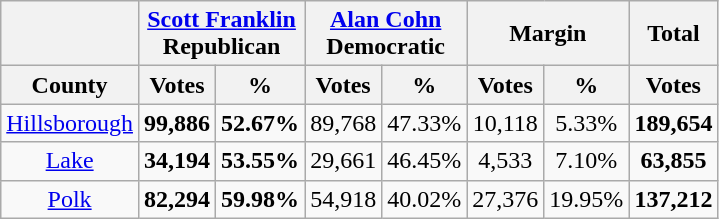<table class="wikitable sortable" style="text-align:center">
<tr>
<th></th>
<th style="text-align:center;" colspan="2"><a href='#'>Scott Franklin</a><br>Republican</th>
<th style="text-align:center;" colspan="2"><a href='#'>Alan Cohn</a><br>Democratic</th>
<th style="text-align:center;" colspan="2">Margin</th>
<th style="text-align:center;">Total</th>
</tr>
<tr>
<th align=center>County</th>
<th style="text-align:center;" data-sort-type="number">Votes</th>
<th style="text-align:center;" data-sort-type="number">%</th>
<th style="text-align:center;" data-sort-type="number">Votes</th>
<th style="text-align:center;" data-sort-type="number">%</th>
<th style="text-align:center;" data-sort-type="number">Votes</th>
<th style="text-align:center;" data-sort-type="number">%</th>
<th style="text-align:center;" data-sort-type="number">Votes</th>
</tr>
<tr>
<td align=center><a href='#'>Hillsborough</a></td>
<td><strong>99,886</strong></td>
<td><strong>52.67%</strong></td>
<td>89,768</td>
<td>47.33%</td>
<td>10,118</td>
<td>5.33%</td>
<td><strong>189,654</strong></td>
</tr>
<tr>
<td align=center><a href='#'>Lake</a></td>
<td><strong>34,194</strong></td>
<td><strong>53.55%</strong></td>
<td>29,661</td>
<td>46.45%</td>
<td>4,533</td>
<td>7.10%</td>
<td><strong>63,855</strong></td>
</tr>
<tr>
<td align=center><a href='#'>Polk</a></td>
<td><strong>82,294</strong></td>
<td><strong>59.98%</strong></td>
<td>54,918</td>
<td>40.02%</td>
<td>27,376</td>
<td>19.95%</td>
<td><strong>137,212</strong></td>
</tr>
</table>
